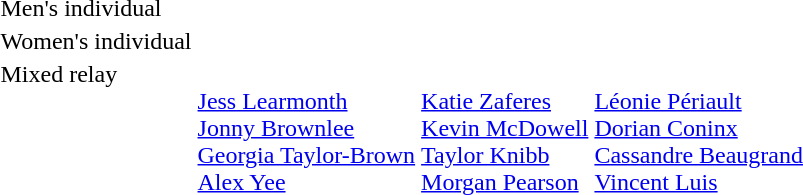<table>
<tr>
<td>Men's individual<br></td>
<td></td>
<td></td>
<td></td>
</tr>
<tr>
<td>Women's individual<br></td>
<td></td>
<td></td>
<td></td>
</tr>
<tr valign="top">
<td>Mixed relay<br></td>
<td><br><a href='#'>Jess Learmonth</a><br><a href='#'>Jonny Brownlee</a><br><a href='#'>Georgia Taylor-Brown</a><br><a href='#'>Alex Yee</a></td>
<td><br><a href='#'>Katie Zaferes</a><br><a href='#'>Kevin McDowell</a><br><a href='#'>Taylor Knibb</a><br><a href='#'>Morgan Pearson</a></td>
<td><br><a href='#'>Léonie Périault</a><br><a href='#'>Dorian Coninx</a><br><a href='#'>Cassandre Beaugrand</a><br><a href='#'>Vincent Luis</a></td>
</tr>
</table>
